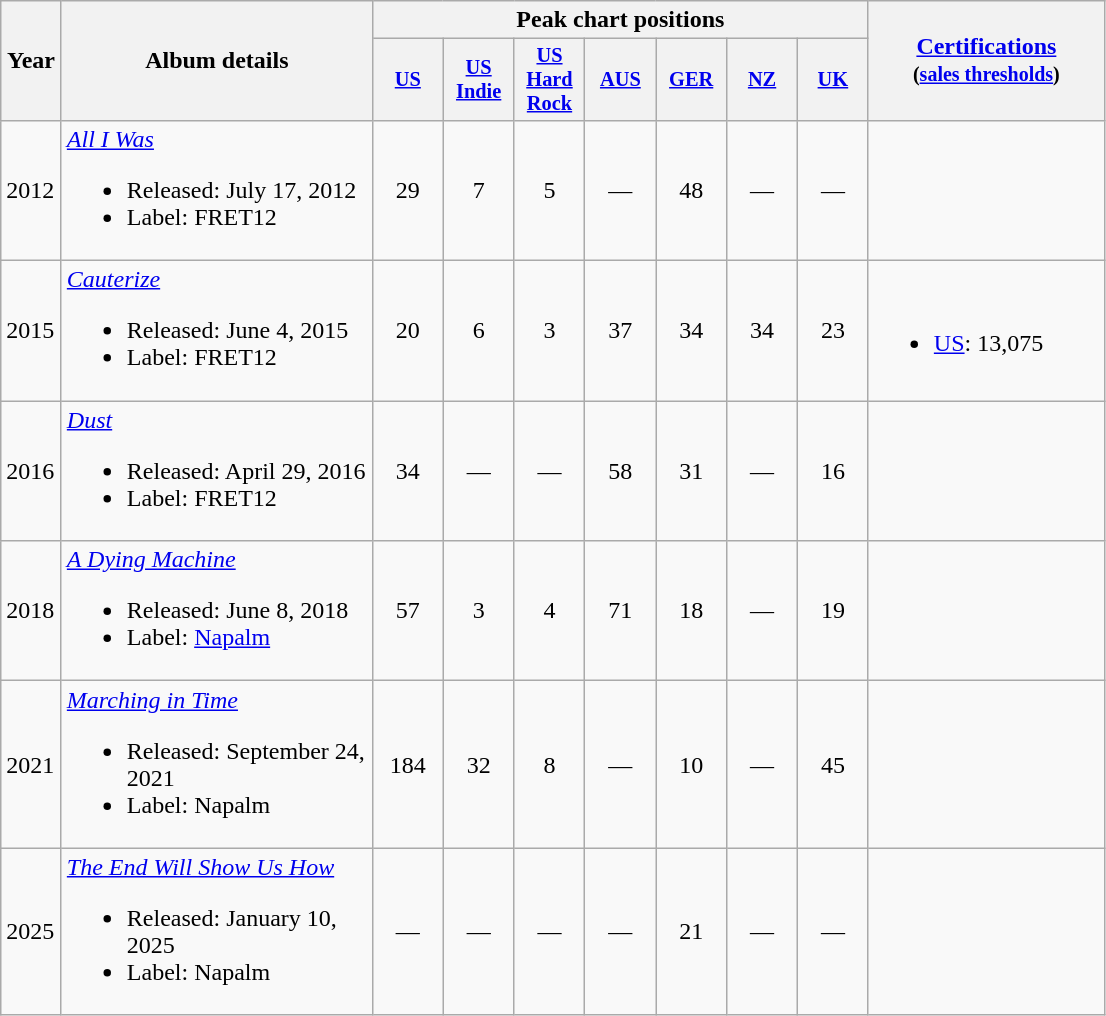<table class="wikitable">
<tr>
<th rowspan="2" style="width:33px;">Year</th>
<th rowspan="2" style="width:200px;">Album details</th>
<th colspan="7">Peak chart positions</th>
<th rowspan="2" style="width:150px;"><a href='#'>Certifications</a><br><small>(<a href='#'>sales thresholds</a>)</small></th>
</tr>
<tr>
<th style="width:3em;font-size:85%"><a href='#'>US</a><br></th>
<th style="width:3em;font-size:85%"><a href='#'>US Indie</a><br></th>
<th style="width:3em;font-size:85%"><a href='#'>US Hard Rock</a><br></th>
<th style="width:3em;font-size:85%"><a href='#'>AUS</a><br></th>
<th style="width:3em;font-size:85%"><a href='#'>GER</a><br></th>
<th style="width:3em;font-size:85%"><a href='#'>NZ</a></th>
<th style="width:3em;font-size:85%"><a href='#'>UK</a><br></th>
</tr>
<tr>
<td>2012</td>
<td><em><a href='#'>All I Was</a></em><br><ul><li>Released: July 17, 2012</li><li>Label: FRET12</li></ul></td>
<td style="text-align:center;">29</td>
<td style="text-align:center;">7</td>
<td style="text-align:center;">5</td>
<td style="text-align:center;">—</td>
<td style="text-align:center;">48</td>
<td style="text-align:center;">—</td>
<td style="text-align:center;">—</td>
<td></td>
</tr>
<tr>
<td>2015</td>
<td><em><a href='#'>Cauterize</a></em><br><ul><li>Released: June 4, 2015</li><li>Label: FRET12</li></ul></td>
<td style="text-align:center;">20</td>
<td style="text-align:center;">6</td>
<td style="text-align:center;">3</td>
<td style="text-align:center;">37</td>
<td style="text-align:center;">34</td>
<td style="text-align:center;">34</td>
<td style="text-align:center;">23</td>
<td><br><ul><li><a href='#'>US</a>: 13,075</li></ul></td>
</tr>
<tr>
<td>2016</td>
<td><em><a href='#'>Dust</a></em><br><ul><li>Released: April 29, 2016</li><li>Label: FRET12</li></ul></td>
<td style="text-align:center;">34</td>
<td style="text-align:center;">—</td>
<td style="text-align:center;">—</td>
<td style="text-align:center;">58</td>
<td style="text-align:center;">31</td>
<td style="text-align:center;">—</td>
<td style="text-align:center;">16</td>
<td style="text-align:center;"></td>
</tr>
<tr>
<td>2018</td>
<td><em><a href='#'>A Dying Machine</a></em><br><ul><li>Released: June 8, 2018</li><li>Label: <a href='#'>Napalm</a></li></ul></td>
<td style="text-align:center;">57</td>
<td style="text-align:center;">3</td>
<td style="text-align:center;">4</td>
<td style="text-align:center;">71</td>
<td style="text-align:center;">18</td>
<td style="text-align:center;">—</td>
<td style="text-align:center;">19</td>
<td style="text-align:center;"></td>
</tr>
<tr>
<td>2021</td>
<td><em><a href='#'>Marching in Time</a></em><br><ul><li>Released: September 24, 2021</li><li>Label: Napalm</li></ul></td>
<td style="text-align:center;">184</td>
<td style="text-align:center;">32</td>
<td style="text-align:center;">8</td>
<td style="text-align:center;">—</td>
<td style="text-align:center;">10</td>
<td style="text-align:center;">—</td>
<td style="text-align:center;">45</td>
<td style="text-align:center;"></td>
</tr>
<tr>
<td>2025</td>
<td><em><a href='#'>The End Will Show Us How</a></em><br><ul><li>Released: January 10, 2025</li><li>Label: Napalm</li></ul></td>
<td style="text-align:center;">—</td>
<td style="text-align:center;">—</td>
<td style="text-align:center;">—</td>
<td style="text-align:center;">—</td>
<td style="text-align:center;">21</td>
<td style="text-align:center;">—</td>
<td style="text-align:center;">—</td>
<td style="text-align:center;"></td>
</tr>
</table>
